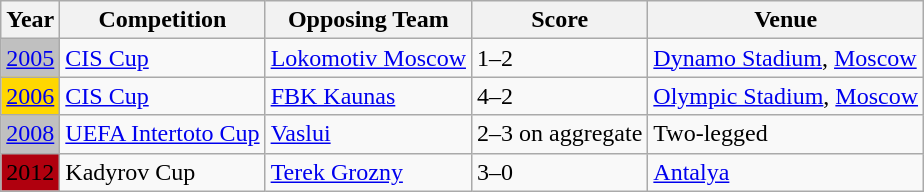<table class="wikitable">
<tr>
<th>Year</th>
<th>Competition</th>
<th>Opposing Team</th>
<th>Score</th>
<th>Venue</th>
</tr>
<tr>
<td bgcolor=Silver><a href='#'>2005</a></td>
<td><a href='#'>CIS Cup</a></td>
<td> <a href='#'>Lokomotiv Moscow</a></td>
<td>1–2</td>
<td> <a href='#'>Dynamo Stadium</a>, <a href='#'>Moscow</a></td>
</tr>
<tr>
<td bgcolor=Gold><a href='#'>2006</a></td>
<td><a href='#'>CIS Cup</a></td>
<td> <a href='#'>FBK Kaunas</a></td>
<td>4–2</td>
<td> <a href='#'>Olympic Stadium</a>, <a href='#'>Moscow</a></td>
</tr>
<tr>
<td bgcolor=Silver><a href='#'>2008</a></td>
<td><a href='#'>UEFA Intertoto Cup</a></td>
<td> <a href='#'>Vaslui</a></td>
<td>2–3 on aggregate</td>
<td>Two-legged</td>
</tr>
<tr>
<td bgcolor=Bronze>2012</td>
<td>Kadyrov Cup</td>
<td> <a href='#'>Terek Grozny</a></td>
<td>3–0</td>
<td> <a href='#'>Antalya</a></td>
</tr>
</table>
